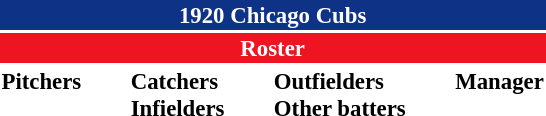<table class="toccolours" style="font-size: 95%;">
<tr>
<th colspan="10" style="background-color: #0e3386; color: white; text-align: center;">1920 Chicago Cubs</th>
</tr>
<tr>
<td colspan="10" style="background-color: #EE1422; color: white; text-align: center;"><strong>Roster</strong></td>
</tr>
<tr>
<td valign="top"><strong>Pitchers</strong><br>











</td>
<td width="25px"></td>
<td valign="top"><strong>Catchers</strong><br>


<strong>Infielders</strong>









</td>
<td width="25px"></td>
<td valign="top"><strong>Outfielders</strong><br>



<strong>Other batters</strong>
</td>
<td width="25px"></td>
<td valign="top"><strong>Manager</strong><br></td>
</tr>
</table>
